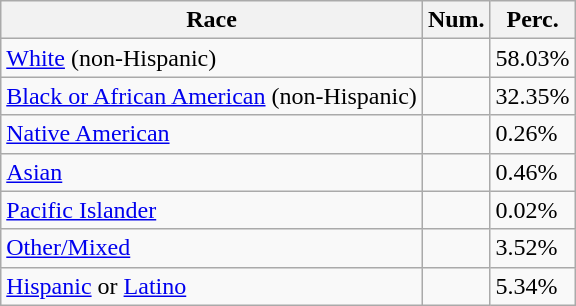<table class="wikitable">
<tr>
<th>Race</th>
<th>Num.</th>
<th>Perc.</th>
</tr>
<tr>
<td><a href='#'>White</a> (non-Hispanic)</td>
<td></td>
<td>58.03%</td>
</tr>
<tr>
<td><a href='#'>Black or African American</a> (non-Hispanic)</td>
<td></td>
<td>32.35%</td>
</tr>
<tr>
<td><a href='#'>Native American</a></td>
<td></td>
<td>0.26%</td>
</tr>
<tr>
<td><a href='#'>Asian</a></td>
<td></td>
<td>0.46%</td>
</tr>
<tr>
<td><a href='#'>Pacific Islander</a></td>
<td></td>
<td>0.02%</td>
</tr>
<tr>
<td><a href='#'>Other/Mixed</a></td>
<td></td>
<td>3.52%</td>
</tr>
<tr>
<td><a href='#'>Hispanic</a> or <a href='#'>Latino</a></td>
<td></td>
<td>5.34%</td>
</tr>
</table>
